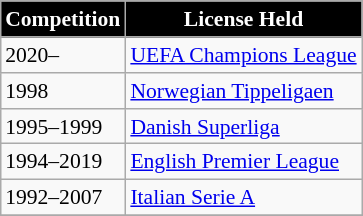<table class="wikitable" style="float:right; font-size: 90%; text-align: left;">
<tr>
<th style="background:#000000; color:#FFFFFF;">Competition</th>
<th style="background:#000000; color:#FFFFFF;">License Held</th>
</tr>
<tr>
<td>2020–</td>
<td><a href='#'>UEFA Champions League</a></td>
</tr>
<tr>
<td>1998</td>
<td><a href='#'>Norwegian Tippeligaen</a></td>
</tr>
<tr>
<td>1995–1999</td>
<td><a href='#'>Danish Superliga</a></td>
</tr>
<tr>
<td>1994–2019</td>
<td><a href='#'>English Premier League</a></td>
</tr>
<tr>
<td>1992–2007</td>
<td><a href='#'>Italian Serie A</a></td>
</tr>
<tr>
</tr>
</table>
